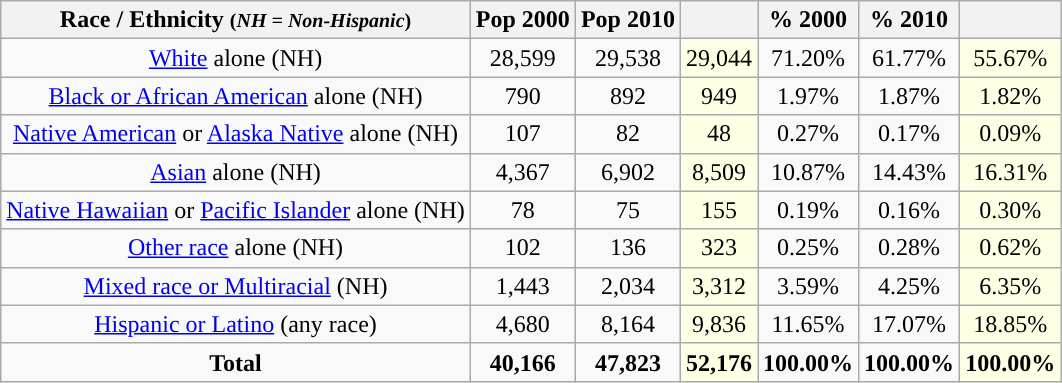<table class="wikitable" style="text-align:center;">
<tr>
<th>Race / Ethnicity <small>(<em>NH = Non-Hispanic</em>)</small></th>
<th>Pop 2000</th>
<th>Pop 2010</th>
<th></th>
<th>% 2000</th>
<th>% 2010</th>
<th></th>
</tr>
<tr>
<td><a href='#'>White</a> alone (NH)</td>
<td>28,599</td>
<td>29,538</td>
<td style='background: #ffffe6;'>29,044</td>
<td>71.20%</td>
<td>61.77%</td>
<td style='background: #ffffe6;'>55.67%</td>
</tr>
<tr>
<td><a href='#'>Black or African American</a> alone (NH)</td>
<td>790</td>
<td>892</td>
<td style='background: #ffffe6;'>949</td>
<td>1.97%</td>
<td>1.87%</td>
<td style='background: #ffffe6;'>1.82%</td>
</tr>
<tr>
<td><a href='#'>Native American</a> or <a href='#'>Alaska Native</a> alone (NH)</td>
<td>107</td>
<td>82</td>
<td style='background: #ffffe6;'>48</td>
<td>0.27%</td>
<td>0.17%</td>
<td style='background: #ffffe6;'>0.09%</td>
</tr>
<tr>
<td><a href='#'>Asian</a> alone (NH)</td>
<td>4,367</td>
<td>6,902</td>
<td style='background: #ffffe6;'>8,509</td>
<td>10.87%</td>
<td>14.43%</td>
<td style='background: #ffffe6;'>16.31%</td>
</tr>
<tr>
<td><a href='#'>Native Hawaiian</a> or <a href='#'>Pacific Islander</a> alone (NH)</td>
<td>78</td>
<td>75</td>
<td style='background: #ffffe6;'>155</td>
<td>0.19%</td>
<td>0.16%</td>
<td style='background: #ffffe6;'>0.30%</td>
</tr>
<tr>
<td><a href='#'>Other race</a> alone (NH)</td>
<td>102</td>
<td>136</td>
<td style='background: #ffffe6;'>323</td>
<td>0.25%</td>
<td>0.28%</td>
<td style='background: #ffffe6;'>0.62%</td>
</tr>
<tr>
<td><a href='#'>Mixed race or Multiracial</a> (NH)</td>
<td>1,443</td>
<td>2,034</td>
<td style='background: #ffffe6;'>3,312</td>
<td>3.59%</td>
<td>4.25%</td>
<td style='background: #ffffe6;'>6.35%</td>
</tr>
<tr>
<td><a href='#'>Hispanic or Latino</a> (any race)</td>
<td>4,680</td>
<td>8,164</td>
<td style='background: #ffffe6;'>9,836</td>
<td>11.65%</td>
<td>17.07%</td>
<td style='background: #ffffe6;'>18.85%</td>
</tr>
<tr>
<td><strong>Total</strong></td>
<td><strong>40,166</strong></td>
<td><strong>47,823</strong></td>
<td style='background: #ffffe6;'><strong>52,176</strong></td>
<td><strong>100.00%</strong></td>
<td><strong>100.00%</strong></td>
<td style='background: #ffffe6;'><strong>100.00%</strong></td>
</tr>
</table>
